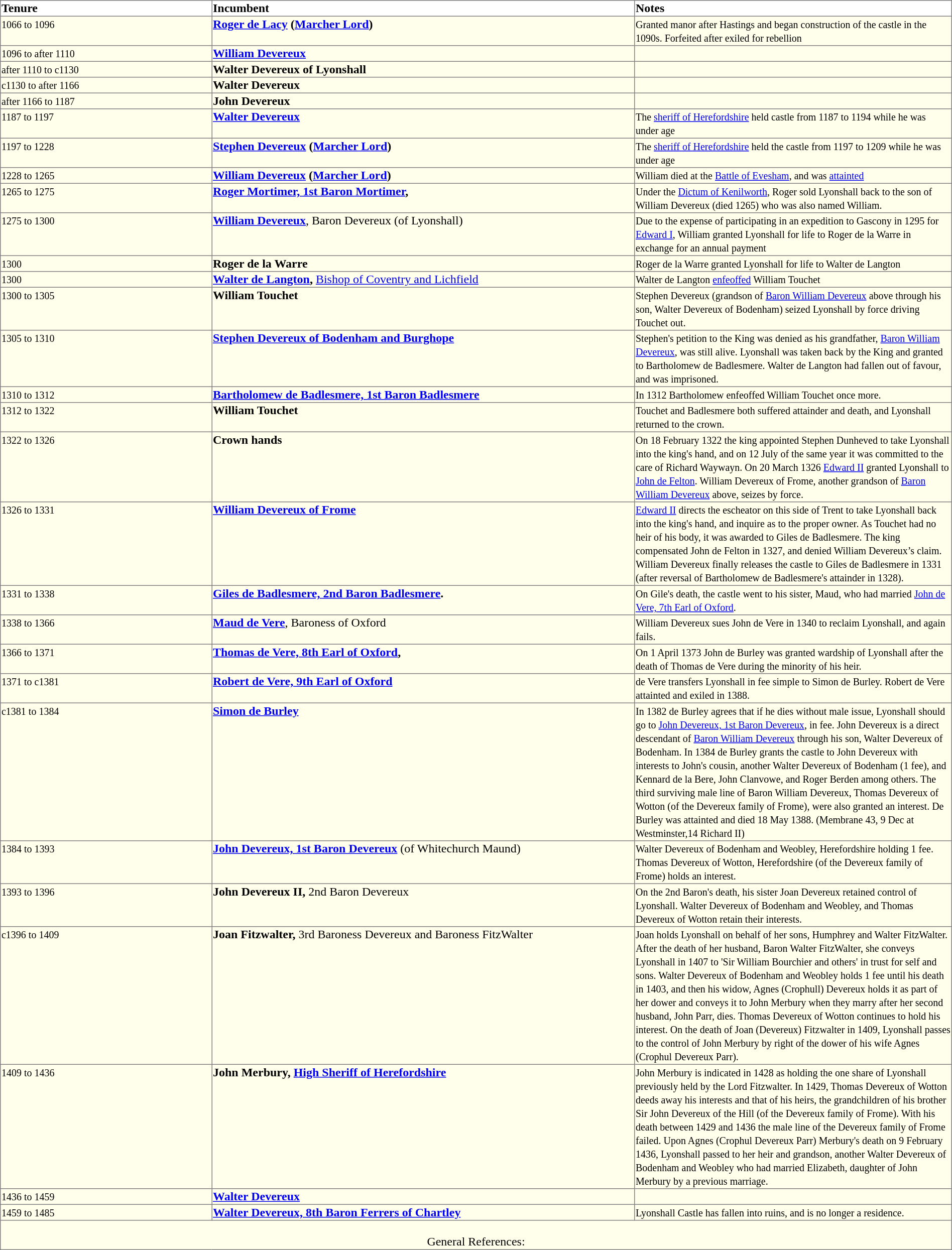<table border=1 style="border-collapse: collapse">
<tr align=left>
<th width="20%">Tenure</th>
<th width="40%">Incumbent</th>
<th width="30%">Notes</th>
</tr>
<tr valign=top bgcolor="#ffffec">
<td><small>1066 to 1096</small></td>
<td><strong><a href='#'>Roger de Lacy</a> (<a href='#'>Marcher Lord</a>)</strong></td>
<td><small>Granted manor after Hastings and began construction of the castle in the 1090s. Forfeited after exiled for rebellion </small></td>
</tr>
<tr valign=top bgcolor="#ffffec">
<td><small>1096 to after 1110</small></td>
<td><strong><a href='#'>William Devereux</a></strong></td>
<td></td>
</tr>
<tr valign=top bgcolor="#ffffec">
<td><small>after 1110 to c1130</small></td>
<td><strong>Walter Devereux of Lyonshall</strong></td>
<td></td>
</tr>
<tr valign=top bgcolor="#ffffec">
<td><small>c1130 to after 1166</small></td>
<td><strong>Walter Devereux</strong></td>
<td></td>
</tr>
<tr valign=top bgcolor="#ffffec">
<td><small>after 1166 to 1187</small></td>
<td><strong>John Devereux</strong></td>
<td></td>
</tr>
<tr valign=top bgcolor="#ffffec">
<td><small>1187 to 1197</small></td>
<td><strong><a href='#'>Walter Devereux</a></strong></td>
<td><small>The <a href='#'>sheriff of Herefordshire</a> held castle from 1187 to 1194 while he was under age</small></td>
</tr>
<tr valign=top bgcolor="#ffffec">
<td><small>1197 to 1228</small></td>
<td><strong><a href='#'>Stephen Devereux</a> (<a href='#'>Marcher Lord</a>)</strong></td>
<td><small>The <a href='#'>sheriff of Herefordshire</a> held the castle from 1197 to 1209 while he was under age</small></td>
</tr>
<tr valign=top bgcolor="#ffffec">
<td><small>1228 to 1265</small></td>
<td><strong><a href='#'>William Devereux</a> (<a href='#'>Marcher Lord</a>)</strong></td>
<td><small>William died at the <a href='#'>Battle of Evesham</a>, and was <a href='#'>attainted</a> </small></td>
</tr>
<tr valign=top bgcolor="#ffffec">
<td><small>1265 to 1275</small></td>
<td><strong><a href='#'>Roger Mortimer, 1st Baron Mortimer</a>, </strong></td>
<td><small>Under the <a href='#'>Dictum of Kenilworth</a>, Roger sold Lyonshall back to the son of William Devereux (died 1265) who was also named William.</small></td>
</tr>
<tr valign=top bgcolor="#ffffec">
<td><small>1275 to 1300</small></td>
<td><strong><a href='#'>William Devereux</a></strong>, Baron Devereux (of Lyonshall)</td>
<td><small>Due to the expense of participating in an expedition to Gascony in 1295 for <a href='#'>Edward I</a>, William granted Lyonshall for life to Roger de la Warre in exchange for an annual payment</small></td>
</tr>
<tr valign=top bgcolor="#ffffec">
<td><small>1300 </small></td>
<td><strong>Roger de la Warre</strong></td>
<td><small>Roger de la Warre granted Lyonshall for life to Walter de Langton</small></td>
</tr>
<tr valign=top bgcolor="#ffffec">
<td><small>1300 </small></td>
<td><strong><a href='#'>Walter de Langton</a>,</strong> <a href='#'>Bishop of Coventry and Lichfield</a></td>
<td><small>Walter de Langton <a href='#'>enfeoffed</a> William Touchet</small></td>
</tr>
<tr valign=top bgcolor="#ffffec">
<td><small>1300 to 1305</small></td>
<td><strong>William Touchet</strong></td>
<td><small>Stephen Devereux (grandson of <a href='#'>Baron William Devereux</a> above through his son, Walter Devereux of Bodenham) seized Lyonshall by force driving Touchet out.</small></td>
</tr>
<tr valign=top bgcolor="#ffffec">
<td><small>1305 to 1310</small></td>
<td><strong><a href='#'>Stephen Devereux of Bodenham and Burghope</a></strong></td>
<td><small>Stephen's petition to the King was denied as his grandfather, <a href='#'>Baron William Devereux</a>, was still alive. Lyonshall was taken back by the King and granted to Bartholomew de Badlesmere. Walter de Langton had fallen out of favour, and was imprisoned.</small></td>
</tr>
<tr valign=top bgcolor="#ffffec">
<td><small>1310 to 1312</small></td>
<td><strong><a href='#'>Bartholomew de Badlesmere, 1st Baron Badlesmere</a></strong></td>
<td><small>In 1312 Bartholomew enfeoffed William Touchet once more. </small></td>
</tr>
<tr valign=top bgcolor="#ffffec">
<td><small>1312 to 1322</small></td>
<td><strong>William Touchet</strong></td>
<td><small>Touchet and Badlesmere both suffered attainder and death, and Lyonshall returned to the crown. </small></td>
</tr>
<tr valign=top bgcolor="#ffffec">
<td><small>1322 to 1326</small></td>
<td><strong>Crown hands</strong></td>
<td><small>On 18 February 1322 the king appointed Stephen Dunheved to take Lyonshall into the king's hand, and on 12 July of the same year it was committed to the care of Richard Waywayn. On 20 March 1326 <a href='#'>Edward II</a> granted Lyonshall to <a href='#'>John de Felton</a>. William Devereux of Frome, another grandson of <a href='#'>Baron William Devereux</a> above, seizes by force. </small></td>
</tr>
<tr valign=top bgcolor="#ffffec">
<td><small>1326 to 1331</small></td>
<td><strong><a href='#'>William Devereux of Frome</a></strong></td>
<td><small><a href='#'>Edward II</a> directs the escheator on this side of Trent to take Lyonshall back into the king's hand, and inquire as to the proper owner.  As Touchet had no heir of his body, it was awarded to Giles de Badlesmere. The king compensated John de Felton in 1327, and denied William Devereux’s claim. William Devereux finally releases the castle to Giles de Badlesmere in 1331 (after reversal of Bartholomew de Badlesmere's attainder in 1328).</small></td>
</tr>
<tr valign=top bgcolor="#ffffec">
<td><small>1331 to 1338</small></td>
<td><strong><a href='#'>Giles de Badlesmere, 2nd Baron Badlesmere</a>. </strong></td>
<td><small>On Gile's death, the castle went to his sister, Maud, who had married <a href='#'>John de Vere, 7th Earl of Oxford</a>. </small></td>
</tr>
<tr valign=top bgcolor="#ffffec">
<td><small>1338 to 1366</small></td>
<td><strong><a href='#'>Maud de Vere</a></strong>, Baroness of Oxford</td>
<td><small>William Devereux sues John de Vere in 1340 to reclaim Lyonshall, and again fails.</small></td>
</tr>
<tr valign=top bgcolor="#ffffec">
<td><small>1366 to 1371</small></td>
<td><strong><a href='#'>Thomas de Vere, 8th Earl of Oxford</a>, </strong></td>
<td><small>On 1 April 1373 John de Burley was granted wardship of Lyonshall after the death of Thomas de Vere during the minority of his heir.</small></td>
</tr>
<tr valign=top bgcolor="#ffffec">
<td><small>1371 to c1381</small></td>
<td><strong><a href='#'>Robert de Vere, 9th Earl of Oxford</a></strong></td>
<td><small>de Vere transfers Lyonshall in fee simple to Simon de Burley. Robert de Vere attainted and exiled in 1388. </small></td>
</tr>
<tr valign=top bgcolor="#ffffec">
<td><small>c1381 to 1384 </small></td>
<td><strong><a href='#'>Simon de Burley</a></strong></td>
<td><small>In 1382 de Burley agrees that if he dies without male issue, Lyonshall should go to <a href='#'>John Devereux, 1st Baron Devereux</a>, in fee.  John Devereux is a direct descendant of <a href='#'>Baron William Devereux</a> through his son, Walter Devereux of Bodenham. In 1384 de Burley grants the castle to John Devereux with interests to John's cousin, another Walter Devereux of Bodenham (1 fee), and Kennard de la Bere, John Clanvowe, and Roger Berden among others. The third surviving male line of Baron William Devereux, Thomas Devereux of Wotton (of the Devereux family of Frome), were also granted an interest. De Burley was attainted and died 18 May 1388. (Membrane 43, 9 Dec at Westminster,14 Richard II)</small></td>
</tr>
<tr valign=top bgcolor="#ffffec">
<td><small>1384 to 1393</small></td>
<td><strong><a href='#'>John Devereux, 1st Baron Devereux</a></strong> (of Whitechurch Maund)</td>
<td><small>Walter Devereux of Bodenham and Weobley, Herefordshire holding 1 fee. Thomas Devereux of Wotton, Herefordshire (of the Devereux family of Frome) holds an interest.</small></td>
</tr>
<tr valign=top bgcolor="#ffffec">
<td><small>1393 to 1396</small></td>
<td><strong>John Devereux II,</strong> 2nd Baron Devereux</td>
<td><small>On the 2nd Baron's death, his sister Joan Devereux retained control of Lyonshall. Walter Devereux of Bodenham and Weobley, and Thomas Devereux of Wotton retain their interests. </small></td>
</tr>
<tr valign=top bgcolor="#ffffec">
<td><small>c1396 to 1409</small></td>
<td><strong>Joan Fitzwalter,</strong> 3rd Baroness Devereux and Baroness FitzWalter</td>
<td><small>Joan holds Lyonshall on behalf of her sons, Humphrey and Walter FitzWalter.  After the death of her husband, Baron Walter FitzWalter, she conveys Lyonshall in 1407 to 'Sir William Bourchier and others' in trust for self and sons. Walter Devereux of Bodenham and Weobley holds 1 fee until his death in 1403, and then his widow, Agnes (Crophull) Devereux holds it as part of her dower and conveys it to John Merbury when they marry after her second husband, John Parr, dies. Thomas Devereux of Wotton continues to hold his interest. On the death of Joan (Devereux) Fitzwalter in 1409, Lyonshall passes to the control of John Merbury by right of the dower of his wife Agnes (Crophul Devereux Parr).</small></td>
</tr>
<tr valign=top bgcolor="#ffffec">
<td><small>1409 to 1436</small></td>
<td><strong>John Merbury, <a href='#'>High Sheriff of Herefordshire</a></strong></td>
<td><small>John Merbury is indicated in 1428 as holding the one share of Lyonshall previously held by the Lord Fitzwalter. In 1429, Thomas Devereux of Wotton deeds away his interests and that of his heirs, the grandchildren of his brother Sir John Devereux of the Hill (of the Devereux family of Frome). With his death between 1429 and 1436 the male line of the Devereux family of Frome failed. Upon Agnes (Crophul Devereux Parr) Merbury's death on 9 February 1436, Lyonshall passed to her heir and grandson, another Walter Devereux of Bodenham and Weobley who had married Elizabeth, daughter of John Merbury by a previous marriage. </small></td>
</tr>
<tr valign=top bgcolor="#ffffec">
<td><small>1436 to 1459</small></td>
<td><strong><a href='#'>Walter Devereux</a> </strong></td>
<td></td>
</tr>
<tr valign=top bgcolor="#ffffec">
<td><small>1459 to 1485</small></td>
<td><strong><a href='#'>Walter Devereux, 8th Baron Ferrers of Chartley</a></strong></td>
<td><small>Lyonshall Castle has fallen into ruins, and is no longer a residence. </small></td>
</tr>
<tr valign=top bgcolor="#ffffec">
<td align=center colspan=4><br>General References:</td>
</tr>
</table>
